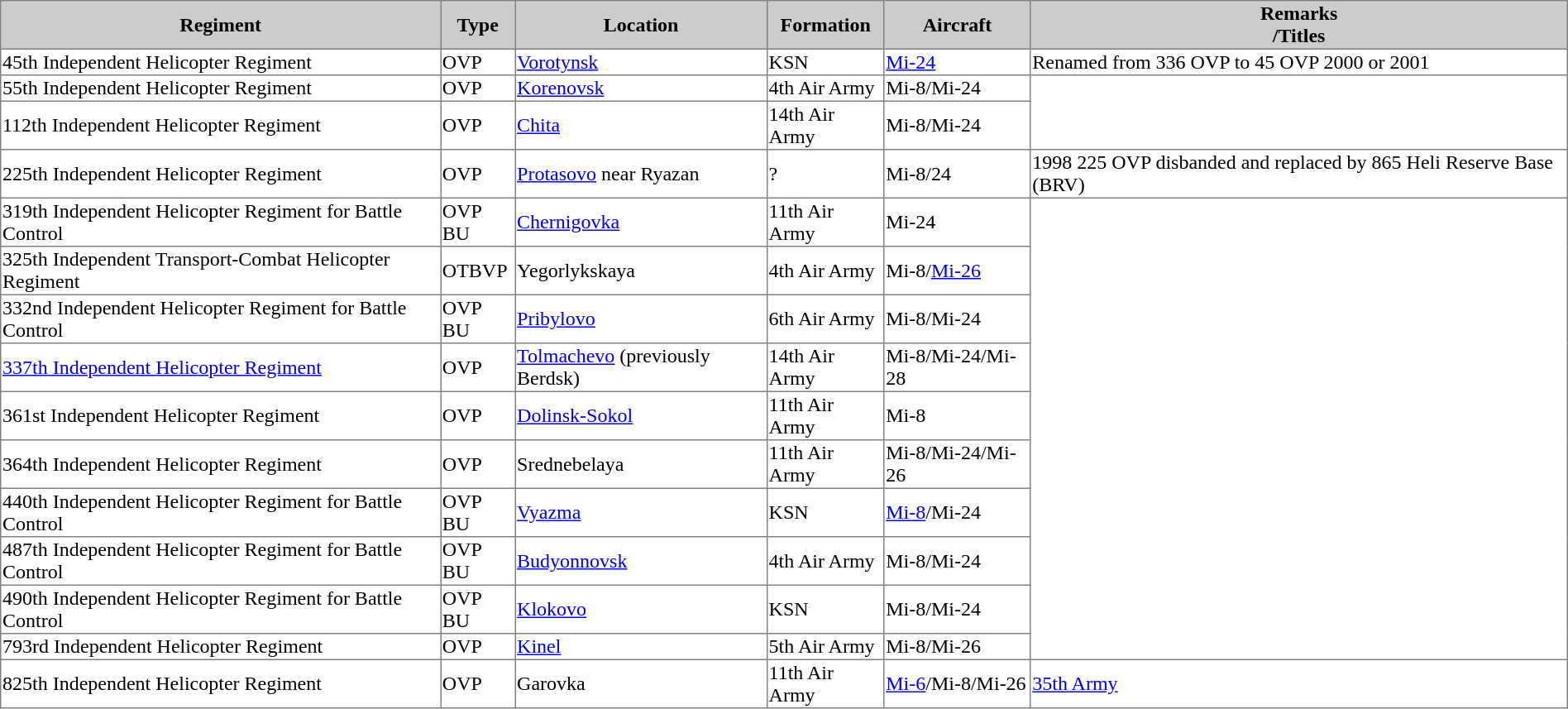<table class="sortable" border=1 style="border-collapse: collapse;">
<tr style="background:#ccc;">
<th>Regiment</th>
<th>Type</th>
<th>Location</th>
<th>Formation</th>
<th>Aircraft</th>
<th>Remarks<br>/Titles</th>
</tr>
<tr>
<td>45th Independent Helicopter Regiment</td>
<td>OVP</td>
<td><a href='#'>Vorotynsk</a></td>
<td>KSN</td>
<td><a href='#'>Mi-24</a></td>
<td>Renamed from 336 OVP to 45 OVP 2000 or 2001</td>
</tr>
<tr>
<td>55th Independent Helicopter Regiment</td>
<td>OVP</td>
<td><a href='#'>Korenovsk</a></td>
<td>4th Air Army</td>
<td>Mi-8/Mi-24</td>
</tr>
<tr>
<td>112th Independent Helicopter Regiment</td>
<td>OVP</td>
<td><a href='#'>Chita</a></td>
<td>14th Air Army</td>
<td>Mi-8/Mi-24</td>
</tr>
<tr>
<td>225th Independent Helicopter Regiment</td>
<td>OVP</td>
<td><a href='#'>Protasovo</a> near Ryazan</td>
<td>?</td>
<td>Mi-8/24</td>
<td>1998 225 OVP disbanded and replaced by 865 Heli Reserve Base (BRV)</td>
</tr>
<tr>
<td>319th Independent Helicopter Regiment for Battle Control</td>
<td>OVP BU</td>
<td><a href='#'>Chernigovka</a></td>
<td>11th Air Army</td>
<td>Mi-24</td>
</tr>
<tr>
<td>325th Independent Transport-Combat Helicopter Regiment</td>
<td>OTBVP</td>
<td>Yegorlykskaya</td>
<td>4th Air Army</td>
<td>Mi-8/<a href='#'>Mi-26</a></td>
</tr>
<tr>
<td>332nd Independent Helicopter Regiment for Battle Control</td>
<td>OVP BU</td>
<td><a href='#'>Pribylovo</a></td>
<td>6th Air Army</td>
<td>Mi-8/Mi-24</td>
</tr>
<tr>
<td><a href='#'>337th Independent Helicopter Regiment</a></td>
<td>OVP</td>
<td><a href='#'>Tolmachevo</a> (previously Berdsk)</td>
<td>14th Air Army</td>
<td>Mi-8/Mi-24/Mi-28</td>
</tr>
<tr>
<td>361st Independent Helicopter Regiment</td>
<td>OVP</td>
<td><a href='#'>Dolinsk-Sokol</a></td>
<td>11th Air Army</td>
<td>Mi-8</td>
</tr>
<tr>
<td>364th Independent Helicopter Regiment</td>
<td>OVP</td>
<td>Srednebelaya</td>
<td>11th Air Army</td>
<td>Mi-8/Mi-24/Mi-26</td>
</tr>
<tr>
<td>440th Independent Helicopter Regiment for Battle Control</td>
<td>OVP BU</td>
<td><a href='#'>Vyazma</a></td>
<td>KSN</td>
<td><a href='#'>Mi-8</a>/Mi-24</td>
</tr>
<tr>
<td>487th Independent Helicopter Regiment for Battle Control</td>
<td>OVP BU</td>
<td><a href='#'>Budyonnovsk</a></td>
<td>4th Air Army</td>
<td>Mi-8/Mi-24</td>
</tr>
<tr>
<td>490th Independent Helicopter Regiment for Battle Control</td>
<td>OVP BU</td>
<td><a href='#'>Klokovo</a></td>
<td>KSN</td>
<td>Mi-8/Mi-24</td>
</tr>
<tr>
<td>793rd Independent Helicopter Regiment</td>
<td>OVP</td>
<td><a href='#'>Kinel</a></td>
<td>5th Air Army</td>
<td>Mi-8/Mi-26</td>
</tr>
<tr>
<td>825th Independent Helicopter Regiment</td>
<td>OVP</td>
<td>Garovka</td>
<td>11th Air Army</td>
<td><a href='#'>Mi-6</a>/Mi-8/Mi-26</td>
<td><a href='#'>35th Army</a></td>
</tr>
</table>
